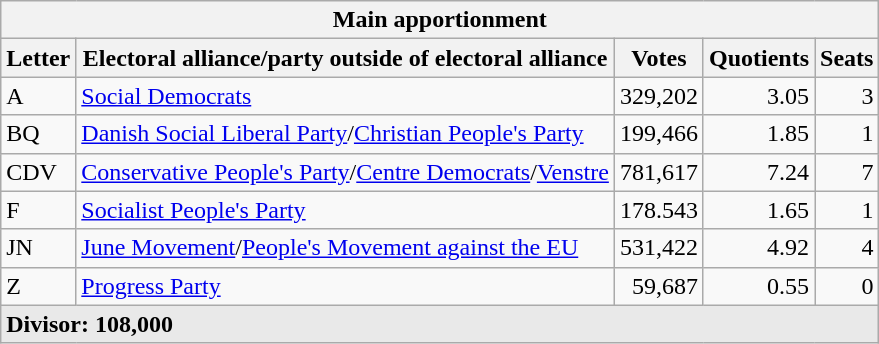<table class="wikitable">
<tr>
<th colspan="5">Main apportionment</th>
</tr>
<tr>
<th>Letter</th>
<th>Electoral alliance/party outside of electoral alliance</th>
<th>Votes</th>
<th>Quotients</th>
<th>Seats</th>
</tr>
<tr>
<td style="text-align:left;">A</td>
<td style="text-align:left;"><a href='#'>Social Democrats</a></td>
<td style="text-align:right;">329,202</td>
<td style="text-align:right;">3.05</td>
<td style="text-align:right;">3</td>
</tr>
<tr>
<td style="text-align:left;">BQ</td>
<td style="text-align:left;"><a href='#'>Danish Social Liberal Party</a>/<a href='#'>Christian People's Party</a></td>
<td style="text-align:right;">199,466</td>
<td style="text-align:right;">1.85</td>
<td style="text-align:right;">1</td>
</tr>
<tr>
<td style="text-align:left;">CDV</td>
<td style="text-align:left;"><a href='#'>Conservative People's Party</a>/<a href='#'>Centre Democrats</a>/<a href='#'>Venstre</a></td>
<td style="text-align:right;">781,617</td>
<td style="text-align:right;">7.24</td>
<td style="text-align:right;">7</td>
</tr>
<tr>
<td style="text-align:left;">F</td>
<td style="text-align:left;"><a href='#'>Socialist People's Party</a></td>
<td style="text-align:right;">178.543</td>
<td style="text-align:right;">1.65</td>
<td style="text-align:right;">1</td>
</tr>
<tr>
<td style="text-align:left;">JN</td>
<td style="text-align:left;"><a href='#'>June Movement</a>/<a href='#'>People's Movement against the EU</a></td>
<td style="text-align:right;">531,422</td>
<td style="text-align:right;">4.92</td>
<td style="text-align:right;">4</td>
</tr>
<tr>
<td style="text-align:left;">Z</td>
<td style="text-align:left;"><a href='#'>Progress Party</a></td>
<td style="text-align:right;">59,687</td>
<td style="text-align:right;">0.55</td>
<td style="text-align:right;">0</td>
</tr>
<tr style="background-color:#E9E9E9">
<td colspan="5" style="text-align:left;"><strong>Divisor: 108,000</strong></td>
</tr>
</table>
